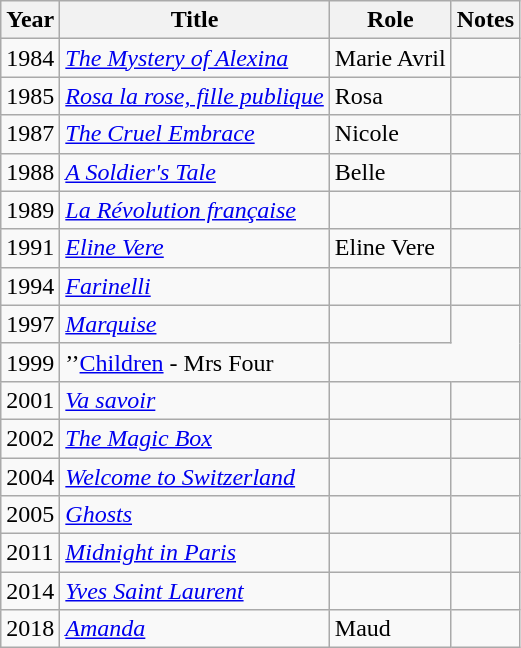<table class="wikitable sortable">
<tr>
<th>Year</th>
<th>Title</th>
<th>Role</th>
<th class="unsortable">Notes</th>
</tr>
<tr>
<td>1984</td>
<td><em><a href='#'>The Mystery of Alexina</a></em></td>
<td>Marie Avril</td>
<td></td>
</tr>
<tr>
<td>1985</td>
<td><em><a href='#'>Rosa la rose, fille publique</a></em></td>
<td>Rosa</td>
<td></td>
</tr>
<tr>
<td>1987</td>
<td><em><a href='#'>The Cruel Embrace</a></em></td>
<td>Nicole</td>
<td></td>
</tr>
<tr>
<td>1988</td>
<td><em><a href='#'>A Soldier's Tale</a></em></td>
<td>Belle</td>
<td></td>
</tr>
<tr>
<td>1989</td>
<td><em><a href='#'>La Révolution française</a></em></td>
<td></td>
<td></td>
</tr>
<tr>
<td>1991</td>
<td><em><a href='#'>Eline Vere</a></em></td>
<td>Eline Vere</td>
<td></td>
</tr>
<tr>
<td>1994</td>
<td><em><a href='#'>Farinelli</a></em></td>
<td></td>
<td></td>
</tr>
<tr>
<td>1997</td>
<td><em><a href='#'>Marquise</a></em></td>
<td></td>
</tr>
<tr>
<td>1999</td>
<td>’’<a href='#'>Children</a> - Mrs Four</td>
</tr>
<tr>
<td>2001</td>
<td><em><a href='#'>Va savoir</a></em></td>
<td></td>
<td></td>
</tr>
<tr>
<td>2002</td>
<td><em><a href='#'>The Magic Box</a></em></td>
<td></td>
<td></td>
</tr>
<tr>
<td>2004</td>
<td><em><a href='#'>Welcome to Switzerland</a></em></td>
<td></td>
<td></td>
</tr>
<tr>
<td>2005</td>
<td><em><a href='#'>Ghosts</a></em></td>
<td></td>
<td></td>
</tr>
<tr>
<td>2011</td>
<td><em><a href='#'>Midnight in Paris</a></em></td>
<td></td>
<td></td>
</tr>
<tr>
<td>2014</td>
<td><em><a href='#'>Yves Saint Laurent</a></em></td>
<td></td>
<td></td>
</tr>
<tr>
<td>2018</td>
<td><em><a href='#'>Amanda</a></em></td>
<td>Maud</td>
<td></td>
</tr>
</table>
